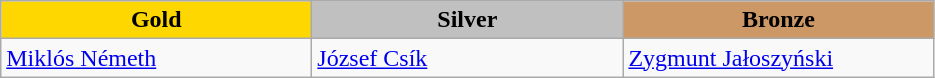<table class="wikitable" style="text-align:left">
<tr align="center">
<td width=200 bgcolor=gold><strong>Gold</strong></td>
<td width=200 bgcolor=silver><strong>Silver</strong></td>
<td width=200 bgcolor=CC9966><strong>Bronze</strong></td>
</tr>
<tr>
<td><a href='#'>Miklós Németh</a><br><em></em></td>
<td><a href='#'>József Csík</a><br><em></em></td>
<td><a href='#'>Zygmunt Jałoszyński</a><br><em></em></td>
</tr>
</table>
